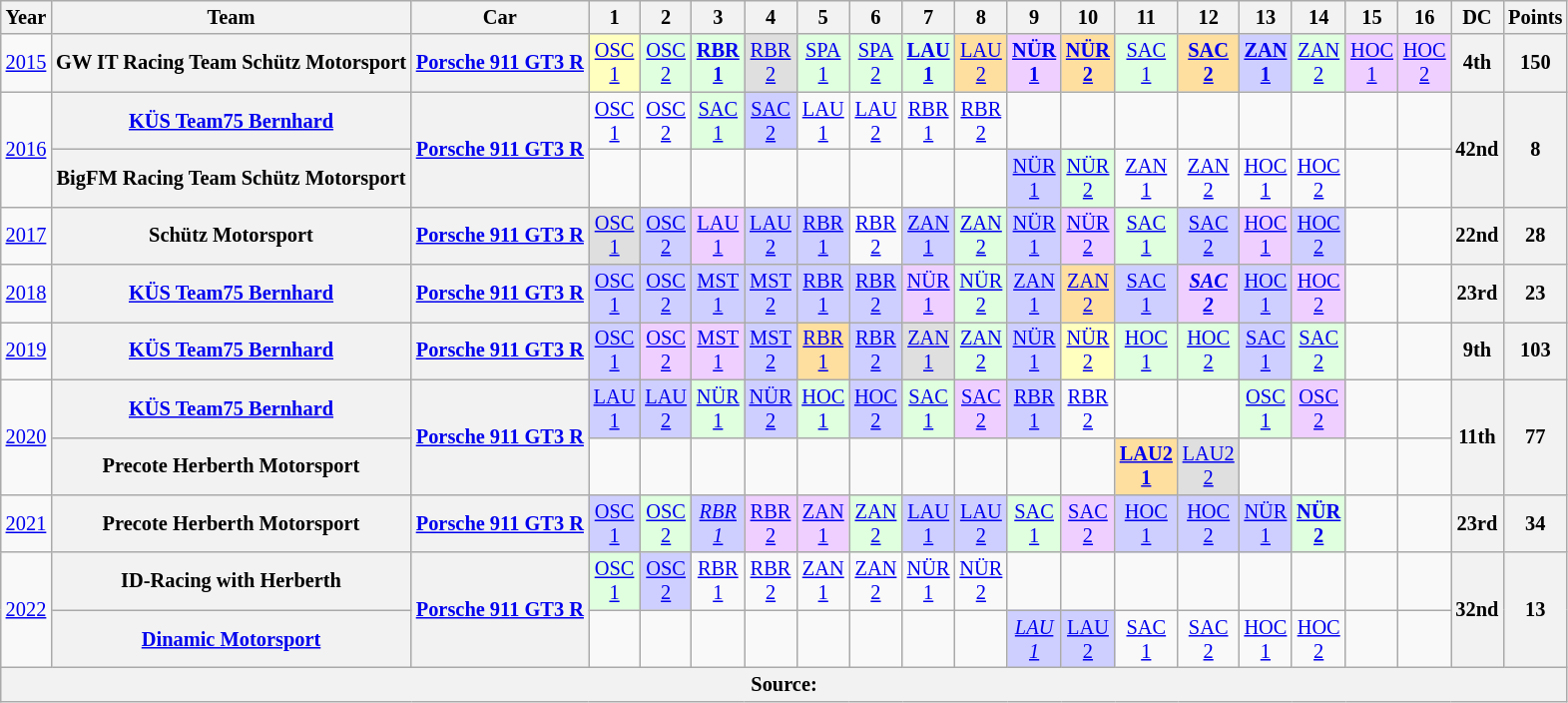<table class="wikitable" style="text-align:center; font-size:85%">
<tr>
<th>Year</th>
<th>Team</th>
<th>Car</th>
<th>1</th>
<th>2</th>
<th>3</th>
<th>4</th>
<th>5</th>
<th>6</th>
<th>7</th>
<th>8</th>
<th>9</th>
<th>10</th>
<th>11</th>
<th>12</th>
<th>13</th>
<th>14</th>
<th>15</th>
<th>16</th>
<th>DC</th>
<th>Points</th>
</tr>
<tr>
<td><a href='#'>2015</a></td>
<th>GW IT Racing Team Schütz Motorsport</th>
<th><a href='#'>Porsche 911 GT3 R</a></th>
<td bgcolor="#FFFFBF"><a href='#'>OSC<br>1</a><br></td>
<td bgcolor="#DFFFDF"><a href='#'>OSC<br>2</a><br></td>
<td bgcolor="#DFFFDF"><strong><a href='#'>RBR<br>1</a></strong><br></td>
<td bgcolor="#DFDFDF"><a href='#'>RBR<br>2</a><br></td>
<td bgcolor="#DFFFDF"><a href='#'>SPA<br>1</a><br></td>
<td bgcolor="#DFFFDF"><a href='#'>SPA<br>2</a><br></td>
<td bgcolor="#DFFFDF"><strong><a href='#'>LAU<br>1</a></strong><br></td>
<td bgcolor="#FFDF9F"><a href='#'>LAU<br>2</a><br></td>
<td bgcolor="#EFCFFF"><strong><a href='#'>NÜR<br>1</a></strong><br></td>
<td bgcolor="#FFDF9F"><strong><a href='#'>NÜR<br>2</a></strong><br></td>
<td bgcolor="#DFFFDF"><a href='#'>SAC<br>1</a><br></td>
<td bgcolor="#FFDF9F"><strong><a href='#'>SAC<br>2</a></strong><br></td>
<td bgcolor="#CFCFFF"><strong><a href='#'>ZAN<br>1</a></strong><br></td>
<td bgcolor="#DFFFDF"><a href='#'>ZAN<br>2</a><br></td>
<td bgcolor="#EFCFFF"><a href='#'>HOC<br>1</a><br></td>
<td bgcolor="#EFCFFF"><a href='#'>HOC<br>2</a><br></td>
<th>4th</th>
<th>150</th>
</tr>
<tr>
<td rowspan=2><a href='#'>2016</a></td>
<th><a href='#'>KÜS Team75 Bernhard</a></th>
<th rowspan=2><a href='#'>Porsche 911 GT3 R</a></th>
<td><a href='#'>OSC<br>1</a></td>
<td><a href='#'>OSC<br>2</a></td>
<td bgcolor="#DFFFDF"><a href='#'>SAC<br>1</a><br></td>
<td bgcolor="#CFCFFF"><a href='#'>SAC<br>2</a><br></td>
<td><a href='#'>LAU<br>1</a></td>
<td><a href='#'>LAU<br>2</a></td>
<td><a href='#'>RBR<br>1</a></td>
<td><a href='#'>RBR<br>2</a></td>
<td></td>
<td></td>
<td></td>
<td></td>
<td></td>
<td></td>
<td></td>
<td></td>
<th rowspan=2>42nd</th>
<th rowspan=2>8</th>
</tr>
<tr>
<th>BigFM Racing Team Schütz Motorsport</th>
<td></td>
<td></td>
<td></td>
<td></td>
<td></td>
<td></td>
<td></td>
<td></td>
<td bgcolor="#CFCFFF"><a href='#'>NÜR<br>1</a><br></td>
<td bgcolor="#DFFFDF"><a href='#'>NÜR<br>2</a><br></td>
<td><a href='#'>ZAN<br>1</a><br></td>
<td><a href='#'>ZAN<br>2</a><br></td>
<td><a href='#'>HOC<br>1</a><br></td>
<td><a href='#'>HOC<br>2</a><br></td>
<td></td>
<td></td>
</tr>
<tr>
<td><a href='#'>2017</a></td>
<th>Schütz Motorsport</th>
<th><a href='#'>Porsche 911 GT3 R</a></th>
<td bgcolor="#DFDFDF"><a href='#'>OSC<br>1</a><br></td>
<td bgcolor="#CFCFFF"><a href='#'>OSC<br>2</a><br></td>
<td bgcolor="#EFCFFF"><a href='#'>LAU<br>1</a><br></td>
<td bgcolor="#CFCFFF"><a href='#'>LAU<br>2</a><br></td>
<td bgcolor="#CFCFFF"><a href='#'>RBR<br>1</a><br></td>
<td><a href='#'>RBR<br>2</a><br></td>
<td bgcolor="#CFCFFF"><a href='#'>ZAN<br>1</a><br></td>
<td bgcolor="#DFFFDF"><a href='#'>ZAN<br>2</a><br></td>
<td bgcolor="#CFCFFF"><a href='#'>NÜR<br>1</a><br></td>
<td bgcolor="#EFCFFF"><a href='#'>NÜR<br>2</a><br></td>
<td bgcolor="#DFFFDF"><a href='#'>SAC<br>1</a><br></td>
<td bgcolor="#CFCFFF"><a href='#'>SAC<br>2</a><br></td>
<td bgcolor="#EFCFFF"><a href='#'>HOC<br>1</a><br></td>
<td bgcolor="#CFCFFF"><a href='#'>HOC<br>2</a><br></td>
<td></td>
<td></td>
<th>22nd</th>
<th>28</th>
</tr>
<tr>
<td><a href='#'>2018</a></td>
<th><a href='#'>KÜS Team75 Bernhard</a></th>
<th><a href='#'>Porsche 911 GT3 R</a></th>
<td bgcolor="#CFCFFF"><a href='#'>OSC<br>1</a><br></td>
<td bgcolor="#CFCFFF"><a href='#'>OSC<br>2</a><br></td>
<td bgcolor="#CFCFFF"><a href='#'>MST<br>1</a><br></td>
<td bgcolor="#CFCFFF"><a href='#'>MST<br>2</a><br></td>
<td bgcolor="#CFCFFF"><a href='#'>RBR<br>1</a><br></td>
<td bgcolor="#CFCFFF"><a href='#'>RBR<br>2</a><br></td>
<td bgcolor="#EFCFFF"><a href='#'>NÜR<br>1</a><br></td>
<td bgcolor="#DFFFDF"><a href='#'>NÜR<br>2</a><br></td>
<td bgcolor="#CFCFFF"><a href='#'>ZAN<br>1</a><br></td>
<td bgcolor="#FFDF9F"><a href='#'>ZAN<br>2</a><br></td>
<td bgcolor="#CFCFFF"><a href='#'>SAC<br>1</a><br></td>
<td bgcolor="#EFCFFF"><strong><em><a href='#'>SAC<br>2</a></em></strong><br></td>
<td bgcolor="#CFCFFF"><a href='#'>HOC<br>1</a><br></td>
<td bgcolor="#EFCFFF"><a href='#'>HOC<br>2</a><br></td>
<td></td>
<td></td>
<th>23rd</th>
<th>23</th>
</tr>
<tr>
<td><a href='#'>2019</a></td>
<th><a href='#'>KÜS Team75 Bernhard</a></th>
<th><a href='#'>Porsche 911 GT3 R</a></th>
<td bgcolor="#CFCFFF"><a href='#'>OSC<br>1</a><br></td>
<td bgcolor="#EFCFFF"><a href='#'>OSC<br>2</a><br></td>
<td bgcolor="#EFCFFF"><a href='#'>MST<br>1</a><br></td>
<td bgcolor="#CFCFFF"><a href='#'>MST<br>2</a><br></td>
<td bgcolor="#FFDF9F"><a href='#'>RBR<br>1</a><br></td>
<td bgcolor="#CFCFFF"><a href='#'>RBR<br>2</a><br></td>
<td bgcolor="#DFDFDF"><a href='#'>ZAN<br>1</a><br></td>
<td bgcolor="#DFFFDF"><a href='#'>ZAN<br>2</a><br></td>
<td bgcolor="#CFCFFF"><a href='#'>NÜR<br>1</a><br></td>
<td bgcolor="#FFFFBF"><a href='#'>NÜR<br>2</a><br></td>
<td bgcolor="#DFFFDF"><a href='#'>HOC<br>1</a><br></td>
<td bgcolor="#DFFFDF"><a href='#'>HOC<br>2</a><br></td>
<td bgcolor="#CFCFFF"><a href='#'>SAC<br>1</a><br></td>
<td bgcolor="#DFFFDF"><a href='#'>SAC<br>2</a><br></td>
<td></td>
<td></td>
<th>9th</th>
<th>103</th>
</tr>
<tr>
<td rowspan=2><a href='#'>2020</a></td>
<th><a href='#'>KÜS Team75 Bernhard</a></th>
<th rowspan=2><a href='#'>Porsche 911 GT3 R</a></th>
<td style="background:#CFCFFF;"><a href='#'>LAU<br>1</a><br></td>
<td style="background:#CFCFFF;"><a href='#'>LAU<br>2</a><br></td>
<td style="background:#DFFFDF;"><a href='#'>NÜR<br>1</a><br></td>
<td style="background:#CFCFFF;"><a href='#'>NÜR<br>2</a><br></td>
<td style="background:#DFFFDF;"><a href='#'>HOC<br>1</a><br></td>
<td style="background:#CFCFFF;"><a href='#'>HOC<br>2</a><br></td>
<td style="background:#DFFFDF;"><a href='#'>SAC<br>1</a><br></td>
<td style="background:#EFCFFF;"><a href='#'>SAC<br>2</a><br></td>
<td style="background:#CFCFFF;"><a href='#'>RBR<br>1</a><br></td>
<td><a href='#'>RBR<br>2</a><br></td>
<td></td>
<td></td>
<td style="background:#DFFFDF;"><a href='#'>OSC<br>1</a><br></td>
<td style="background:#EFCFFF;"><a href='#'>OSC<br>2</a><br></td>
<td></td>
<td></td>
<th rowspan=2>11th</th>
<th rowspan=2>77</th>
</tr>
<tr>
<th>Precote Herberth Motorsport</th>
<td></td>
<td></td>
<td></td>
<td></td>
<td></td>
<td></td>
<td></td>
<td></td>
<td></td>
<td></td>
<td style="background:#FFDF9F;"><strong><a href='#'>LAU2<br>1</a></strong><br></td>
<td style="background:#DFDFDF;"><a href='#'>LAU2<br>2</a><br></td>
<td></td>
<td></td>
<td></td>
<td></td>
</tr>
<tr>
<td><a href='#'>2021</a></td>
<th>Precote Herberth Motorsport</th>
<th><a href='#'>Porsche 911 GT3 R</a></th>
<td style="background:#CFCFFF;"><a href='#'>OSC<br>1</a><br></td>
<td style="background:#DFFFDF;"><a href='#'>OSC<br>2</a><br></td>
<td style="background:#CFCFFF;"><em><a href='#'>RBR<br>1</a></em><br></td>
<td style="background:#EFCFFF;"><a href='#'>RBR<br>2</a><br></td>
<td style="background:#EFCFFF;"><a href='#'>ZAN<br>1</a><br></td>
<td style="background:#DFFFDF;"><a href='#'>ZAN<br>2</a><br></td>
<td style="background:#CFCFFF;"><a href='#'>LAU<br>1</a><br></td>
<td style="background:#CFCFFF;"><a href='#'>LAU<br>2</a><br></td>
<td style="background:#DFFFDF;"><a href='#'>SAC<br>1</a><br></td>
<td style="background:#EFCFFF;"><a href='#'>SAC<br>2</a><br></td>
<td style="background:#CFCFFF;"><a href='#'>HOC<br>1</a><br></td>
<td style="background:#CFCFFF;"><a href='#'>HOC<br>2</a><br></td>
<td style="background:#CFCFFF;"><a href='#'>NÜR<br>1</a><br></td>
<td style="background:#DFFFDF;"><strong><a href='#'>NÜR<br>2</a><br></strong></td>
<td></td>
<td></td>
<th>23rd</th>
<th>34</th>
</tr>
<tr>
<td rowspan=2><a href='#'>2022</a></td>
<th>ID-Racing with Herberth</th>
<th rowspan=2><a href='#'>Porsche 911 GT3 R</a></th>
<td style="background:#DFFFDF;"><a href='#'>OSC<br>1</a><br></td>
<td style="background:#CFCFFF;"><a href='#'>OSC<br>2</a><br></td>
<td><a href='#'>RBR<br>1</a><br></td>
<td><a href='#'>RBR<br>2</a><br></td>
<td><a href='#'>ZAN<br>1</a><br></td>
<td><a href='#'>ZAN<br>2</a><br></td>
<td><a href='#'>NÜR<br>1</a><br></td>
<td><a href='#'>NÜR<br>2</a><br></td>
<td></td>
<td></td>
<td></td>
<td></td>
<td></td>
<td></td>
<td></td>
<td></td>
<th rowspan=2>32nd</th>
<th rowspan=2>13</th>
</tr>
<tr>
<th><a href='#'>Dinamic Motorsport</a></th>
<td></td>
<td></td>
<td></td>
<td></td>
<td></td>
<td></td>
<td></td>
<td></td>
<td style="background:#CFCFFF;"><em><a href='#'>LAU<br>1</a></em><br></td>
<td style="background:#CFCFFF;"><a href='#'>LAU<br>2</a><br></td>
<td><a href='#'>SAC<br>1</a><br></td>
<td><a href='#'>SAC<br>2</a><br></td>
<td><a href='#'>HOC<br>1</a><br></td>
<td><a href='#'>HOC<br>2</a><br></td>
<td></td>
<td></td>
</tr>
<tr>
<th colspan="21">Source:</th>
</tr>
</table>
